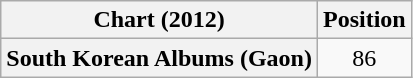<table class="wikitable plainrowheaders">
<tr>
<th>Chart (2012)</th>
<th>Position</th>
</tr>
<tr>
<th scope="row">South Korean Albums (Gaon)</th>
<td align=center>86</td>
</tr>
</table>
